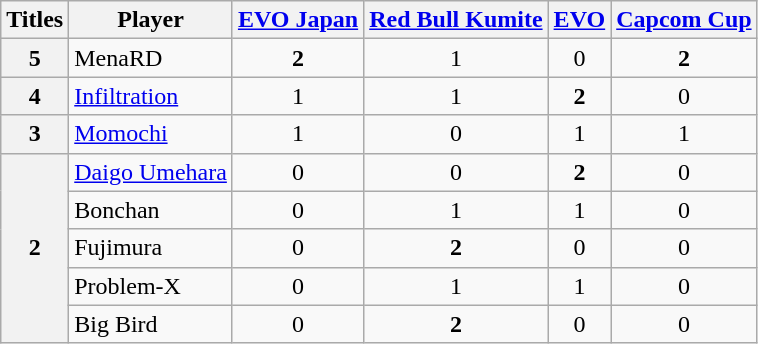<table class="wikitable sortable">
<tr>
<th>Titles</th>
<th>Player</th>
<th><a href='#'>EVO Japan</a></th>
<th><a href='#'>Red Bull Kumite</a></th>
<th><a href='#'>EVO</a></th>
<th><a href='#'>Capcom Cup</a></th>
</tr>
<tr>
<th>5</th>
<td>MenaRD</td>
<td align="center"><strong>2</strong></td>
<td align="center">1</td>
<td align="center">0</td>
<td align="center"><strong>2</strong></td>
</tr>
<tr>
<th>4</th>
<td><a href='#'>Infiltration</a></td>
<td align="center">1</td>
<td align="center">1</td>
<td align="center"><strong>2</strong></td>
<td align="center">0</td>
</tr>
<tr>
<th>3</th>
<td><a href='#'>Momochi</a></td>
<td align="center">1</td>
<td align="center">0</td>
<td align="center">1</td>
<td align="center">1</td>
</tr>
<tr>
<th rowspan="5">2</th>
<td><a href='#'>Daigo Umehara</a></td>
<td align="center">0</td>
<td align="center">0</td>
<td align="center"><strong>2</strong></td>
<td align="center">0</td>
</tr>
<tr>
<td>Bonchan</td>
<td align="center">0</td>
<td align="center">1</td>
<td align="center">1</td>
<td align="center">0</td>
</tr>
<tr>
<td>Fujimura</td>
<td align="center">0</td>
<td align="center"><strong>2</strong></td>
<td align="center">0</td>
<td align="center">0</td>
</tr>
<tr>
<td>Problem-X</td>
<td align="center">0</td>
<td align="center">1</td>
<td align="center">1</td>
<td align="center">0</td>
</tr>
<tr>
<td>Big Bird</td>
<td align="center">0</td>
<td align="center"><strong>2</strong></td>
<td align="center">0</td>
<td align="center">0</td>
</tr>
</table>
